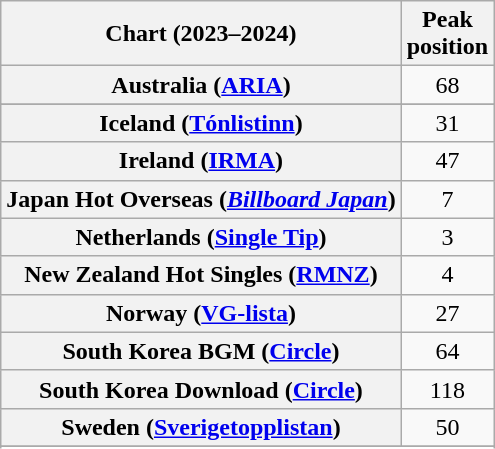<table class="wikitable sortable plainrowheaders" style="text-align:center">
<tr>
<th scope="col">Chart (2023–2024)</th>
<th scope="col">Peak<br>position</th>
</tr>
<tr>
<th scope="row">Australia (<a href='#'>ARIA</a>)</th>
<td>68</td>
</tr>
<tr>
</tr>
<tr>
</tr>
<tr>
<th scope="row">Iceland (<a href='#'>Tónlistinn</a>)</th>
<td>31</td>
</tr>
<tr>
<th scope="row">Ireland (<a href='#'>IRMA</a>)</th>
<td>47</td>
</tr>
<tr>
<th scope="row">Japan Hot Overseas (<em><a href='#'>Billboard Japan</a></em>)</th>
<td>7</td>
</tr>
<tr>
<th scope="row">Netherlands (<a href='#'>Single Tip</a>)</th>
<td>3</td>
</tr>
<tr>
<th scope="row">New Zealand Hot Singles (<a href='#'>RMNZ</a>)</th>
<td>4</td>
</tr>
<tr>
<th scope="row">Norway (<a href='#'>VG-lista</a>)</th>
<td>27</td>
</tr>
<tr>
<th scope="row">South Korea BGM (<a href='#'>Circle</a>)</th>
<td>64</td>
</tr>
<tr>
<th scope="row">South Korea Download (<a href='#'>Circle</a>)</th>
<td>118</td>
</tr>
<tr>
<th scope="row">Sweden (<a href='#'>Sverigetopplistan</a>)</th>
<td>50</td>
</tr>
<tr>
</tr>
<tr>
</tr>
<tr>
</tr>
</table>
